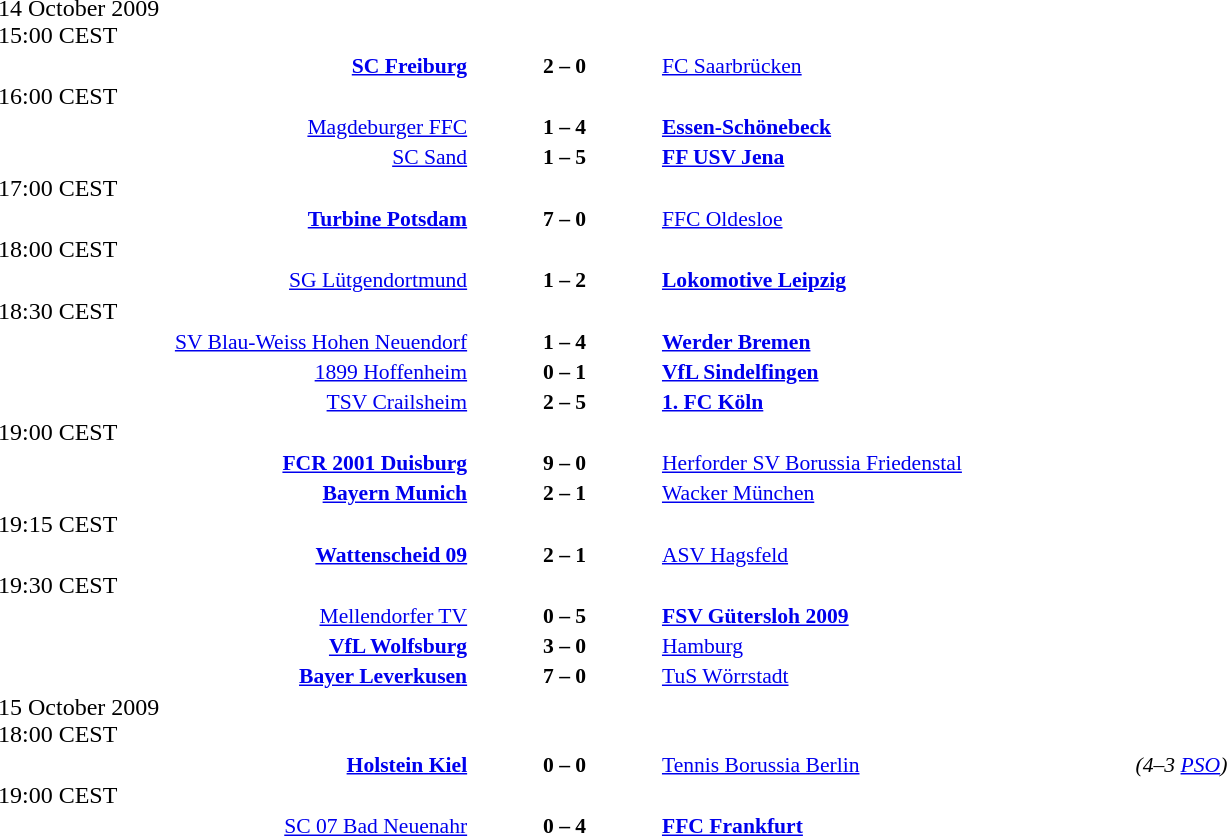<table width=100% cellspacing=1>
<tr>
<th width=25%></th>
<th width=10%></th>
<th width=25%></th>
<th></th>
</tr>
<tr>
<td>14 October 2009<br>15:00 CEST</td>
</tr>
<tr style=font-size:90%>
<td align=right><strong><a href='#'>SC Freiburg</a></strong></td>
<td align=center><strong>2 – 0</strong></td>
<td><a href='#'>FC Saarbrücken</a></td>
</tr>
<tr>
<td>16:00 CEST</td>
</tr>
<tr style=font-size:90%>
<td align=right><a href='#'>Magdeburger FFC</a></td>
<td align=center><strong>1 – 4</strong></td>
<td><strong><a href='#'>Essen-Schönebeck</a></strong></td>
</tr>
<tr style=font-size:90%>
<td align=right><a href='#'>SC Sand</a></td>
<td align=center><strong>1 – 5</strong></td>
<td><strong><a href='#'>FF USV Jena</a></strong></td>
</tr>
<tr>
<td>17:00 CEST</td>
</tr>
<tr style=font-size:90%>
<td align=right><strong><a href='#'>Turbine Potsdam</a></strong></td>
<td align=center><strong>7 – 0</strong></td>
<td><a href='#'>FFC Oldesloe</a></td>
</tr>
<tr>
<td>18:00 CEST</td>
</tr>
<tr style=font-size:90%>
<td align=right><a href='#'>SG Lütgendortmund</a></td>
<td align=center><strong>1 – 2</strong></td>
<td><strong><a href='#'>Lokomotive Leipzig</a></strong></td>
</tr>
<tr>
<td>18:30 CEST</td>
</tr>
<tr style=font-size:90%>
<td align=right><a href='#'>SV Blau-Weiss Hohen Neuendorf</a></td>
<td align=center><strong>1 – 4</strong></td>
<td><strong><a href='#'>Werder Bremen</a></strong></td>
</tr>
<tr style=font-size:90%>
<td align=right><a href='#'>1899 Hoffenheim</a></td>
<td align=center><strong>0 – 1</strong></td>
<td><strong><a href='#'>VfL Sindelfingen</a></strong></td>
</tr>
<tr style=font-size:90%>
<td align=right><a href='#'>TSV Crailsheim</a></td>
<td align=center><strong>2 – 5</strong></td>
<td><strong><a href='#'>1. FC Köln</a></strong></td>
</tr>
<tr>
<td>19:00 CEST</td>
</tr>
<tr style=font-size:90%>
<td align=right><strong><a href='#'>FCR 2001 Duisburg</a></strong></td>
<td align=center><strong>9 – 0</strong></td>
<td><a href='#'>Herforder SV Borussia Friedenstal</a></td>
</tr>
<tr style=font-size:90%>
<td align=right><strong><a href='#'>Bayern Munich</a></strong></td>
<td align=center><strong>2 – 1</strong></td>
<td><a href='#'>Wacker München</a></td>
</tr>
<tr>
<td>19:15 CEST</td>
</tr>
<tr style=font-size:90%>
<td align=right><strong><a href='#'>Wattenscheid 09</a></strong></td>
<td align=center><strong>2 – 1</strong></td>
<td><a href='#'>ASV Hagsfeld</a></td>
</tr>
<tr>
<td>19:30 CEST</td>
</tr>
<tr style=font-size:90%>
<td align=right><a href='#'>Mellendorfer TV</a></td>
<td align=center><strong>0 – 5</strong></td>
<td><strong><a href='#'>FSV Gütersloh 2009</a></strong></td>
</tr>
<tr style=font-size:90%>
<td align=right><strong><a href='#'>VfL Wolfsburg</a></strong></td>
<td align=center><strong>3 – 0</strong></td>
<td><a href='#'>Hamburg</a></td>
</tr>
<tr style=font-size:90%>
<td align=right><strong><a href='#'>Bayer Leverkusen</a></strong></td>
<td align=center><strong>7 – 0</strong></td>
<td><a href='#'>TuS Wörrstadt</a></td>
</tr>
<tr>
<td>15 October 2009<br>18:00 CEST</td>
</tr>
<tr style=font-size:90%>
<td align=right><strong><a href='#'>Holstein Kiel</a></strong></td>
<td align=center><strong>0 – 0</strong></td>
<td><a href='#'>Tennis Borussia Berlin</a></td>
<td><em>(4–3 <a href='#'>PSO</a>)</em></td>
</tr>
<tr>
<td>19:00 CEST</td>
</tr>
<tr style=font-size:90%>
<td align=right><a href='#'>SC 07 Bad Neuenahr</a></td>
<td align=center><strong>0 – 4</strong></td>
<td><strong><a href='#'>FFC Frankfurt</a></strong></td>
</tr>
</table>
